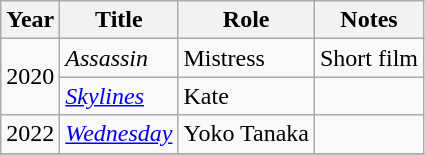<table class="wikitable sortable">
<tr>
<th>Year</th>
<th>Title</th>
<th>Role</th>
<th class="unsortable">Notes</th>
</tr>
<tr>
<td rowspan="2">2020</td>
<td><em>Assassin</em></td>
<td>Mistress</td>
<td>Short film</td>
</tr>
<tr>
<td><em><a href='#'>Skylines</a></em></td>
<td>Kate</td>
<td></td>
</tr>
<tr>
<td>2022</td>
<td><em><a href='#'>Wednesday</a></em></td>
<td>Yoko Tanaka</td>
<td></td>
</tr>
<tr>
</tr>
</table>
